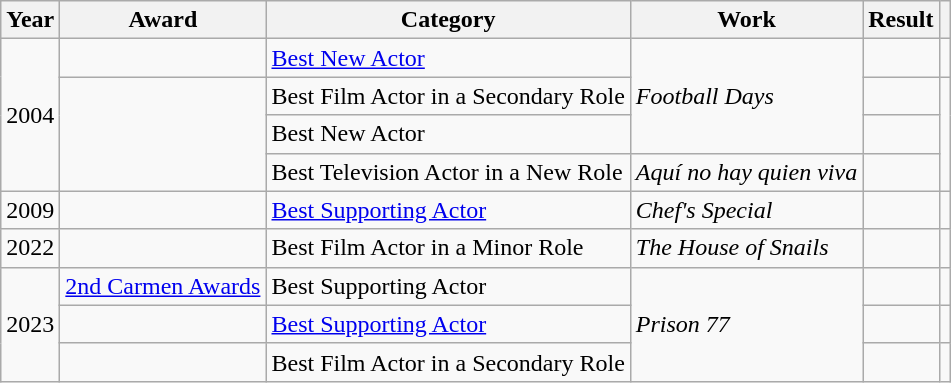<table class="wikitable sortable plainrowheaders">
<tr>
<th>Year</th>
<th>Award</th>
<th>Category</th>
<th>Work</th>
<th>Result</th>
<th scope="col" class="unsortable"></th>
</tr>
<tr>
<td rowspan = "4" align = "center">2004</td>
<td></td>
<td><a href='#'>Best New Actor</a></td>
<td rowspan = "3"><em>Football Days</em></td>
<td></td>
<td align = "center"></td>
</tr>
<tr>
<td rowspan = "3"></td>
<td>Best Film Actor in a Secondary Role</td>
<td></td>
<td align = "center" rowspan = "3"></td>
</tr>
<tr>
<td>Best New Actor</td>
<td></td>
</tr>
<tr>
<td>Best Television Actor in a New Role</td>
<td><em>Aquí no hay quien viva</em></td>
<td></td>
</tr>
<tr>
<td align = "center">2009</td>
<td></td>
<td><a href='#'>Best Supporting Actor</a></td>
<td><em>Chef's Special</em></td>
<td></td>
<td align = "center"></td>
</tr>
<tr>
<td align = "center">2022</td>
<td></td>
<td>Best Film Actor in a Minor Role</td>
<td><em>The House of Snails</em></td>
<td></td>
<td align = "center"></td>
</tr>
<tr>
<td rowspan = "3" align = "center">2023</td>
<td><a href='#'>2nd Carmen Awards</a></td>
<td>Best Supporting Actor</td>
<td rowspan = "3"><em>Prison 77</em></td>
<td></td>
<td align = "center"></td>
</tr>
<tr>
<td></td>
<td><a href='#'>Best Supporting Actor</a></td>
<td></td>
<td align = "center"></td>
</tr>
<tr>
<td></td>
<td>Best Film Actor in a Secondary Role</td>
<td></td>
<td align = "center"></td>
</tr>
</table>
